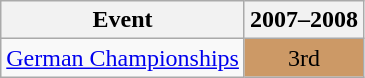<table class="wikitable" style="text-align:center">
<tr>
<th>Event</th>
<th>2007–2008</th>
</tr>
<tr>
<td align=left><a href='#'>German Championships</a></td>
<td bgcolor=cc9966>3rd</td>
</tr>
</table>
